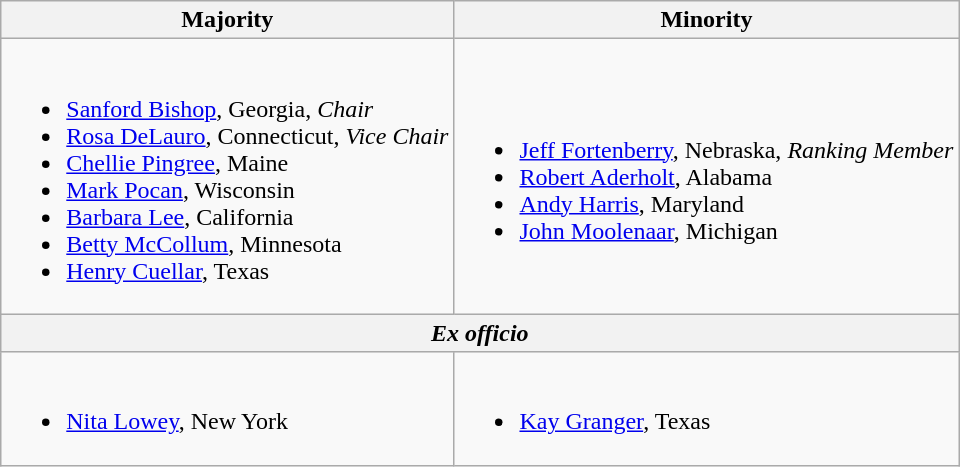<table class=wikitable>
<tr>
<th>Majority</th>
<th>Minority</th>
</tr>
<tr>
<td><br><ul><li><a href='#'>Sanford Bishop</a>, Georgia, <em>Chair</em></li><li><a href='#'>Rosa DeLauro</a>, Connecticut, <em>Vice Chair</em></li><li><a href='#'>Chellie Pingree</a>, Maine</li><li><a href='#'>Mark Pocan</a>, Wisconsin</li><li><a href='#'>Barbara Lee</a>, California</li><li><a href='#'>Betty McCollum</a>, Minnesota</li><li><a href='#'>Henry Cuellar</a>, Texas</li></ul></td>
<td><br><ul><li><a href='#'>Jeff Fortenberry</a>, Nebraska, <em>Ranking Member</em></li><li><a href='#'>Robert Aderholt</a>, Alabama</li><li><a href='#'>Andy Harris</a>, Maryland</li><li><a href='#'>John Moolenaar</a>, Michigan</li></ul></td>
</tr>
<tr>
<th colspan=2><em>Ex officio</em></th>
</tr>
<tr>
<td><br><ul><li><a href='#'>Nita Lowey</a>, New York</li></ul></td>
<td><br><ul><li><a href='#'>Kay Granger</a>, Texas</li></ul></td>
</tr>
</table>
